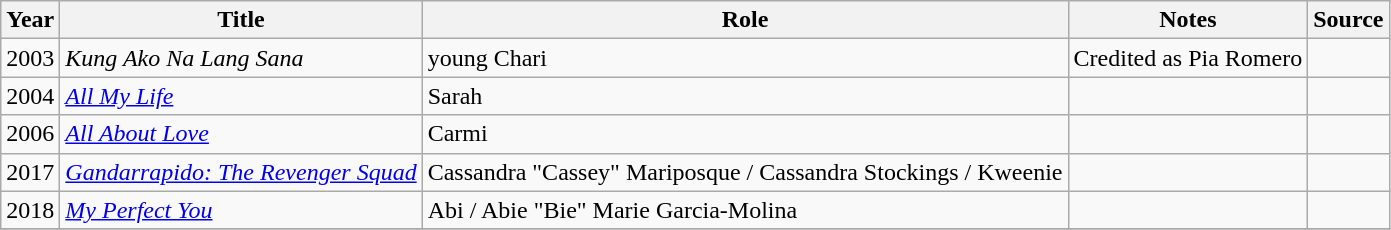<table class="wikitable sortable" >
<tr>
<th>Year</th>
<th>Title</th>
<th>Role</th>
<th class="unsortable">Notes </th>
<th class="unsortable">Source </th>
</tr>
<tr>
<td>2003</td>
<td><em>Kung Ako Na Lang Sana</em></td>
<td>young Chari</td>
<td>Credited as Pia Romero</td>
<td></td>
</tr>
<tr>
<td>2004</td>
<td><em><a href='#'>All My Life</a></em></td>
<td>Sarah</td>
<td></td>
<td></td>
</tr>
<tr>
<td>2006</td>
<td><em><a href='#'>All About Love</a></em></td>
<td>Carmi</td>
<td></td>
<td></td>
</tr>
<tr>
<td>2017</td>
<td><em><a href='#'>Gandarrapido: The Revenger Squad</a></em></td>
<td>Cassandra "Cassey" Mariposque / Cassandra Stockings / Kweenie</td>
<td></td>
<td></td>
</tr>
<tr>
<td>2018</td>
<td><em><a href='#'>My Perfect You</a></em></td>
<td>Abi / Abie "Bie" Marie Garcia-Molina</td>
<td></td>
<td></td>
</tr>
<tr>
</tr>
</table>
